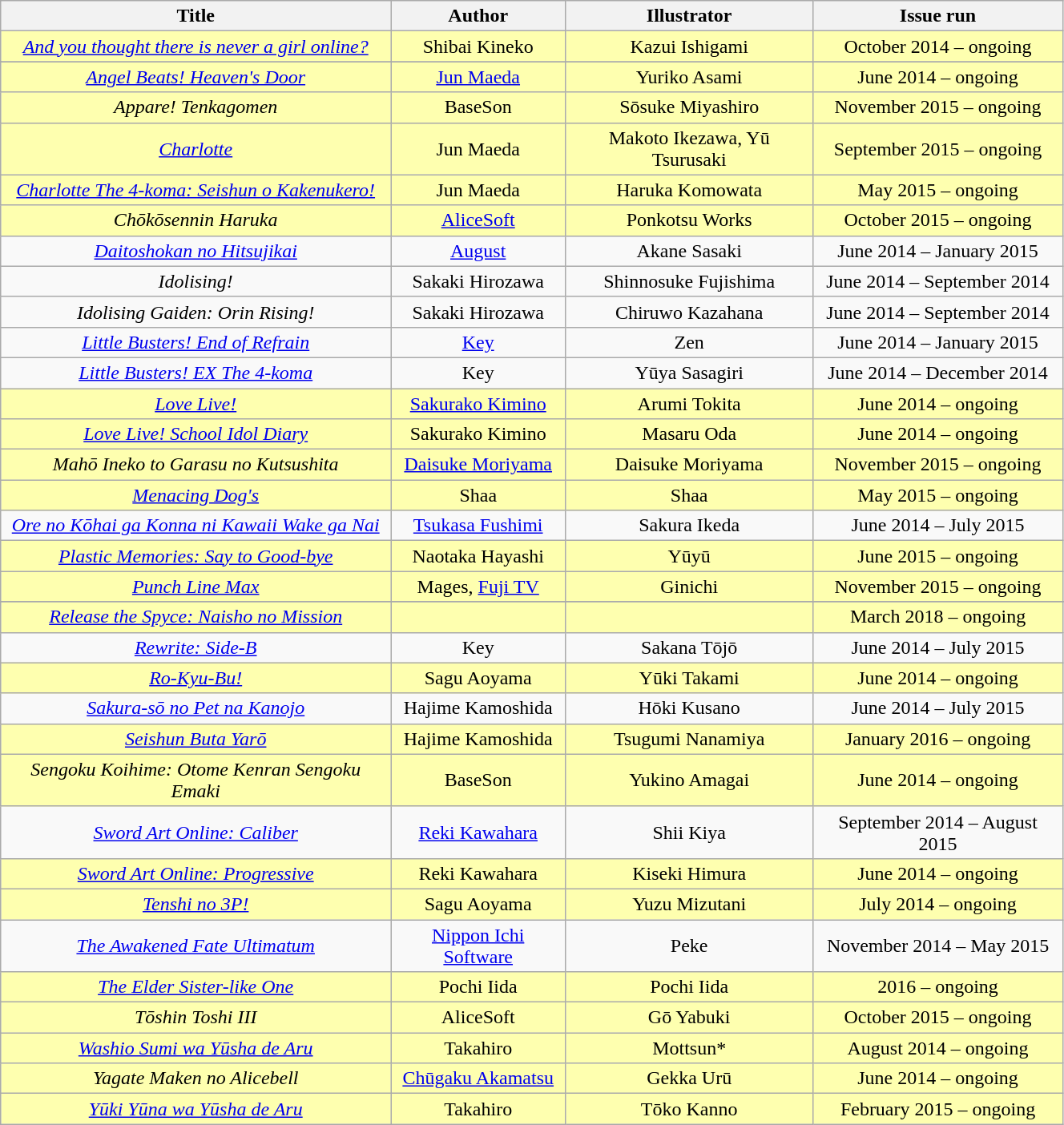<table class="wikitable" style="width: 70%; text-align: center;">
<tr>
<th>Title</th>
<th>Author</th>
<th>Illustrator</th>
<th>Issue run</th>
</tr>
<tr style="background: #FEFFAF;">
<td><em><a href='#'>And you thought there is never a girl online?</a></em></td>
<td>Shibai Kineko</td>
<td>Kazui Ishigami</td>
<td>October 2014 – ongoing</td>
</tr>
<tr>
</tr>
<tr style="background: #FEFFAF;">
<td><em><a href='#'>Angel Beats! Heaven's Door</a></em></td>
<td><a href='#'>Jun Maeda</a></td>
<td>Yuriko Asami</td>
<td>June 2014 – ongoing</td>
</tr>
<tr style="background: #FEFFAF;">
<td><em>Appare! Tenkagomen</em></td>
<td>BaseSon</td>
<td>Sōsuke Miyashiro</td>
<td>November 2015 – ongoing</td>
</tr>
<tr style="background: #FEFFAF;">
<td><em><a href='#'>Charlotte</a></em></td>
<td>Jun Maeda</td>
<td>Makoto Ikezawa, Yū Tsurusaki</td>
<td>September 2015 – ongoing</td>
</tr>
<tr style="background: #FEFFAF;">
<td><em><a href='#'>Charlotte The 4-koma: Seishun o Kakenukero!</a></em></td>
<td>Jun Maeda</td>
<td>Haruka Komowata</td>
<td>May 2015 – ongoing</td>
</tr>
<tr style="background: #FEFFAF;">
<td><em>Chōkōsennin Haruka</em></td>
<td><a href='#'>AliceSoft</a></td>
<td>Ponkotsu Works</td>
<td>October 2015 – ongoing</td>
</tr>
<tr>
<td><em><a href='#'>Daitoshokan no Hitsujikai</a></em></td>
<td><a href='#'>August</a></td>
<td>Akane Sasaki</td>
<td>June 2014 – January 2015</td>
</tr>
<tr>
<td><em>Idolising!</em></td>
<td>Sakaki Hirozawa</td>
<td>Shinnosuke Fujishima</td>
<td>June 2014 – September 2014</td>
</tr>
<tr>
<td><em>Idolising Gaiden: Orin Rising!</em></td>
<td>Sakaki Hirozawa</td>
<td>Chiruwo Kazahana</td>
<td>June 2014 – September 2014</td>
</tr>
<tr>
<td><em><a href='#'>Little Busters! End of Refrain</a></em></td>
<td><a href='#'>Key</a></td>
<td>Zen</td>
<td>June 2014 – January 2015</td>
</tr>
<tr>
<td><em><a href='#'>Little Busters! EX The 4-koma</a></em></td>
<td>Key</td>
<td>Yūya Sasagiri</td>
<td>June 2014 – December 2014</td>
</tr>
<tr style="background: #FEFFAF;">
<td><em><a href='#'>Love Live!</a></em></td>
<td><a href='#'>Sakurako Kimino</a></td>
<td>Arumi Tokita</td>
<td>June 2014 – ongoing</td>
</tr>
<tr style="background: #FEFFAF;">
<td><em><a href='#'>Love Live! School Idol Diary</a></em></td>
<td>Sakurako Kimino</td>
<td>Masaru Oda</td>
<td>June 2014 – ongoing</td>
</tr>
<tr style="background: #FEFFAF;">
<td><em>Mahō Ineko to Garasu no Kutsushita</em></td>
<td><a href='#'>Daisuke Moriyama</a></td>
<td>Daisuke Moriyama</td>
<td>November 2015 – ongoing</td>
</tr>
<tr style="background: #FEFFAF;">
<td><em><a href='#'>Menacing Dog's</a></em></td>
<td>Shaa</td>
<td>Shaa</td>
<td>May 2015 – ongoing</td>
</tr>
<tr>
<td><em><a href='#'>Ore no Kōhai ga Konna ni Kawaii Wake ga Nai</a></em></td>
<td><a href='#'>Tsukasa Fushimi</a></td>
<td>Sakura Ikeda</td>
<td>June 2014 – July 2015</td>
</tr>
<tr style="background: #FEFFAF;">
<td><em><a href='#'>Plastic Memories: Say to Good-bye</a></em></td>
<td>Naotaka Hayashi</td>
<td>Yūyū</td>
<td>June 2015 – ongoing</td>
</tr>
<tr style="background: #FEFFAF;">
<td><em><a href='#'>Punch Line Max</a></em></td>
<td>Mages, <a href='#'>Fuji TV</a></td>
<td>Ginichi</td>
<td>November 2015 – ongoing</td>
</tr>
<tr>
</tr>
<tr style="background: #FEFFAF;">
<td><em><a href='#'>Release the Spyce: Naisho no Mission</a></em></td>
<td></td>
<td></td>
<td>March 2018 – ongoing</td>
</tr>
<tr>
<td><em><a href='#'>Rewrite: Side-B</a></em></td>
<td>Key</td>
<td>Sakana Tōjō</td>
<td>June 2014 – July 2015</td>
</tr>
<tr style="background: #FEFFAF;">
<td><em><a href='#'>Ro-Kyu-Bu!</a></em></td>
<td>Sagu Aoyama</td>
<td>Yūki Takami</td>
<td>June 2014 – ongoing</td>
</tr>
<tr>
<td><em><a href='#'>Sakura-sō no Pet na Kanojo</a></em></td>
<td>Hajime Kamoshida</td>
<td>Hōki Kusano</td>
<td>June 2014 – July 2015</td>
</tr>
<tr style="background: #FEFFAF;">
<td><em><a href='#'>Seishun Buta Yarō</a></em></td>
<td>Hajime Kamoshida</td>
<td>Tsugumi Nanamiya</td>
<td>January 2016 – ongoing</td>
</tr>
<tr style="background: #FEFFAF;">
<td><em>Sengoku Koihime: Otome Kenran Sengoku Emaki</em></td>
<td>BaseSon</td>
<td>Yukino Amagai</td>
<td>June 2014 – ongoing</td>
</tr>
<tr>
<td><em><a href='#'>Sword Art Online: Caliber</a></em></td>
<td><a href='#'>Reki Kawahara</a></td>
<td>Shii Kiya</td>
<td>September 2014 – August 2015</td>
</tr>
<tr style="background: #FEFFAF;">
<td><em><a href='#'>Sword Art Online: Progressive</a></em></td>
<td>Reki Kawahara</td>
<td>Kiseki Himura</td>
<td>June 2014 – ongoing</td>
</tr>
<tr style="background: #FEFFAF;">
<td><em><a href='#'>Tenshi no 3P!</a></em></td>
<td>Sagu Aoyama</td>
<td>Yuzu Mizutani</td>
<td>July 2014 – ongoing</td>
</tr>
<tr>
<td><em><a href='#'>The Awakened Fate Ultimatum</a></em></td>
<td><a href='#'>Nippon Ichi Software</a></td>
<td>Peke</td>
<td>November 2014 – May 2015</td>
</tr>
<tr style="background: #FEFFAF;">
<td><em><a href='#'>The Elder Sister-like One</a></em></td>
<td>Pochi Iida</td>
<td>Pochi Iida</td>
<td>2016 – ongoing</td>
</tr>
<tr style="background: #FEFFAF;">
<td><em>Tōshin Toshi III</em></td>
<td>AliceSoft</td>
<td>Gō Yabuki</td>
<td>October 2015 – ongoing</td>
</tr>
<tr style="background: #FEFFAF;">
<td><em><a href='#'>Washio Sumi wa Yūsha de Aru</a></em></td>
<td>Takahiro</td>
<td>Mottsun*</td>
<td>August 2014 – ongoing</td>
</tr>
<tr style="background: #FEFFAF;">
<td><em>Yagate Maken no Alicebell</em></td>
<td><a href='#'>Chūgaku Akamatsu</a></td>
<td>Gekka Urū</td>
<td>June 2014 – ongoing</td>
</tr>
<tr style="background: #FEFFAF;">
<td><em><a href='#'>Yūki Yūna wa Yūsha de Aru</a></em></td>
<td>Takahiro</td>
<td>Tōko Kanno</td>
<td>February 2015 – ongoing</td>
</tr>
</table>
